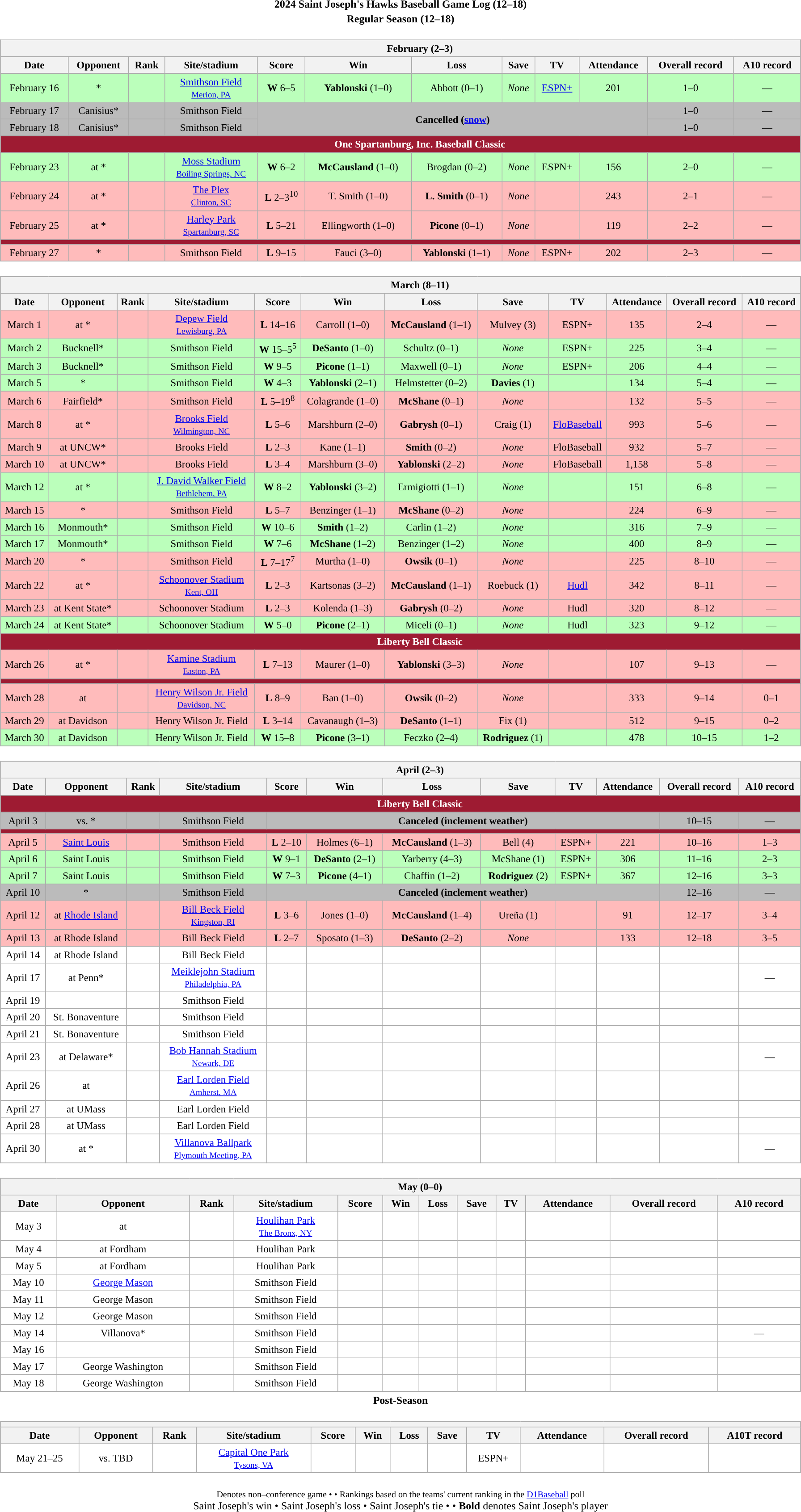<table class="toccolours" width=95% style="clear:both; margin:1.5em auto; text-align:center;">
<tr>
<th colspan=2>2024 Saint Joseph's Hawks Baseball Game Log (12–18)</th>
</tr>
<tr>
<th colspan=2>Regular Season (12–18)</th>
</tr>
<tr valign="top">
<td><br><table class="wikitable collapsible collapsed" style="margin:auto; width:100%; text-align:center; font-size:95%">
<tr>
<th colspan=12 style="padding-left:4em;">February (2–3)</th>
</tr>
<tr>
<th>Date</th>
<th>Opponent</th>
<th>Rank</th>
<th>Site/stadium</th>
<th>Score</th>
<th>Win</th>
<th>Loss</th>
<th>Save</th>
<th>TV</th>
<th>Attendance</th>
<th>Overall record</th>
<th>A10 record</th>
</tr>
<tr align="center" bgcolor="#bbffbb">
<td>February 16</td>
<td>*</td>
<td></td>
<td><a href='#'>Smithson Field</a><br><small><a href='#'>Merion, PA</a></small></td>
<td><strong>W</strong> 6–5</td>
<td><strong>Yablonski</strong> (1–0)</td>
<td>Abbott (0–1)</td>
<td><em>None</em></td>
<td><a href='#'>ESPN+</a></td>
<td>201</td>
<td>1–0</td>
<td>—</td>
</tr>
<tr align="center" bgcolor="#bbbbbb">
<td>February 17</td>
<td>Canisius*</td>
<td></td>
<td>Smithson Field</td>
<td colspan="6" rowspan="2"><strong>Cancelled (<a href='#'>snow</a>)</strong></td>
<td>1–0</td>
<td>—</td>
</tr>
<tr align="center" bgcolor="#bbbbbb">
<td>February 18</td>
<td>Canisius*</td>
<td></td>
<td>Smithson Field</td>
<td>1–0</td>
<td>—</td>
</tr>
<tr>
<th colspan=12 style="padding-left:4em;background:#9E1B32; color:white">One Spartanburg, Inc. Baseball Classic</th>
</tr>
<tr align="center" bgcolor="#bbffbb">
<td>February 23</td>
<td>at *</td>
<td></td>
<td><a href='#'>Moss Stadium</a><br><small><a href='#'>Boiling Springs, NC</a></small></td>
<td><strong>W</strong> 6–2</td>
<td><strong>McCausland</strong> (1–0)</td>
<td>Brogdan (0–2)</td>
<td><em>None</em></td>
<td>ESPN+</td>
<td>156</td>
<td>2–0</td>
<td>—</td>
</tr>
<tr align="center" bgcolor="#ffbbbb">
<td>February 24</td>
<td>at *</td>
<td></td>
<td><a href='#'>The Plex</a><br><small><a href='#'>Clinton, SC</a></small></td>
<td><strong>L</strong> 2–3<sup>10</sup></td>
<td>T. Smith (1–0)</td>
<td><strong>L. Smith</strong> (0–1)</td>
<td><em>None</em></td>
<td></td>
<td>243</td>
<td>2–1</td>
<td>—</td>
</tr>
<tr align="center" bgcolor="#ffbbbb">
<td>February 25</td>
<td>at *</td>
<td></td>
<td><a href='#'>Harley Park</a><br><small><a href='#'>Spartanburg, SC</a></small></td>
<td><strong>L</strong> 5–21</td>
<td>Ellingworth (1–0)</td>
<td><strong>Picone</strong> (0–1)</td>
<td><em>None</em></td>
<td></td>
<td>119</td>
<td>2–2</td>
<td>—</td>
</tr>
<tr>
<th colspan=12 style="padding-left:4em;background:#9E1B32; color:white"></th>
</tr>
<tr align="center" bgcolor="#ffbbbb">
<td>February 27</td>
<td>*</td>
<td></td>
<td>Smithson Field</td>
<td><strong>L</strong> 9–15</td>
<td>Fauci (3–0)</td>
<td><strong>Yablonski</strong> (1–1)</td>
<td><em>None</em></td>
<td>ESPN+</td>
<td>202</td>
<td>2–3</td>
<td>—</td>
</tr>
<tr>
</tr>
</table>
</td>
</tr>
<tr>
<td><br><table class="wikitable collapsible collapsed" style="margin:auto; width:100%; text-align:center; font-size:95%">
<tr>
<th colspan=12 style="padding-left:4em;">March (8–11)</th>
</tr>
<tr>
<th>Date</th>
<th>Opponent</th>
<th>Rank</th>
<th>Site/stadium</th>
<th>Score</th>
<th>Win</th>
<th>Loss</th>
<th>Save</th>
<th>TV</th>
<th>Attendance</th>
<th>Overall record</th>
<th>A10 record</th>
</tr>
<tr align="center" bgcolor="#ffbbbb">
<td>March 1</td>
<td>at *</td>
<td></td>
<td><a href='#'>Depew Field</a><br><small><a href='#'>Lewisburg, PA</a></small></td>
<td><strong>L</strong> 14–16</td>
<td>Carroll (1–0)</td>
<td><strong>McCausland</strong> (1–1)</td>
<td>Mulvey (3)</td>
<td>ESPN+</td>
<td>135</td>
<td>2–4</td>
<td>—</td>
</tr>
<tr align="center" bgcolor="#bbffbb">
<td>March 2</td>
<td>Bucknell*</td>
<td></td>
<td>Smithson Field</td>
<td><strong>W</strong> 15–5<sup>5</sup></td>
<td><strong>DeSanto</strong> (1–0)</td>
<td>Schultz (0–1)</td>
<td><em>None</em></td>
<td>ESPN+</td>
<td>225</td>
<td>3–4</td>
<td>—</td>
</tr>
<tr align="center" bgcolor="#bbffbb">
<td>March 3</td>
<td>Bucknell*</td>
<td></td>
<td>Smithson Field</td>
<td><strong>W</strong> 9–5</td>
<td><strong>Picone</strong> (1–1)</td>
<td>Maxwell (0–1)</td>
<td><em>None</em></td>
<td>ESPN+</td>
<td>206</td>
<td>4–4</td>
<td>—</td>
</tr>
<tr align="center" bgcolor="#bbffbb">
<td>March 5</td>
<td>*</td>
<td></td>
<td>Smithson Field</td>
<td><strong>W</strong> 4–3</td>
<td><strong>Yablonski</strong> (2–1)</td>
<td>Helmstetter (0–2)</td>
<td><strong>Davies</strong> (1)</td>
<td></td>
<td>134</td>
<td>5–4</td>
<td>—</td>
</tr>
<tr align="center" bgcolor="#ffbbbb">
<td>March 6</td>
<td>Fairfield*</td>
<td></td>
<td>Smithson Field</td>
<td><strong>L</strong> 5–19<sup>8</sup></td>
<td>Colagrande (1–0)</td>
<td><strong>McShane</strong> (0–1)</td>
<td><em>None</em></td>
<td></td>
<td>132</td>
<td>5–5</td>
<td>—</td>
</tr>
<tr align="center" bgcolor="#ffbbbb">
<td>March 8</td>
<td>at *</td>
<td></td>
<td><a href='#'>Brooks Field</a><br><small><a href='#'>Wilmington, NC</a></small></td>
<td><strong>L</strong> 5–6</td>
<td>Marshburn (2–0)</td>
<td><strong>Gabrysh</strong> (0–1)</td>
<td>Craig (1)</td>
<td><a href='#'>FloBaseball</a></td>
<td>993</td>
<td>5–6</td>
<td>—</td>
</tr>
<tr align="center" bgcolor="#ffbbbb">
<td>March 9</td>
<td>at UNCW*</td>
<td></td>
<td>Brooks Field</td>
<td><strong>L</strong> 2–3</td>
<td>Kane (1–1)</td>
<td><strong>Smith</strong> (0–2)</td>
<td><em>None</em></td>
<td>FloBaseball</td>
<td>932</td>
<td>5–7</td>
<td>—</td>
</tr>
<tr align="center" bgcolor="#ffbbbb">
<td>March 10</td>
<td>at UNCW*</td>
<td></td>
<td>Brooks Field</td>
<td><strong>L</strong> 3–4</td>
<td>Marshburn (3–0)</td>
<td><strong>Yablonski</strong> (2–2)</td>
<td><em>None</em></td>
<td>FloBaseball</td>
<td>1,158</td>
<td>5–8</td>
<td>—</td>
</tr>
<tr align="center" bgcolor="#bbffbb">
<td>March 12</td>
<td>at *</td>
<td></td>
<td><a href='#'>J. David Walker Field</a><br><small><a href='#'>Bethlehem, PA</a></small></td>
<td><strong>W</strong> 8–2</td>
<td><strong>Yablonski</strong> (3–2)</td>
<td>Ermigiotti (1–1)</td>
<td><em>None</em></td>
<td></td>
<td>151</td>
<td>6–8</td>
<td>—</td>
</tr>
<tr align="center" bgcolor="#ffbbbb">
<td>March 15</td>
<td>*</td>
<td></td>
<td>Smithson Field</td>
<td><strong>L</strong> 5–7</td>
<td>Benzinger (1–1)</td>
<td><strong>McShane</strong> (0–2)</td>
<td><em>None</em></td>
<td></td>
<td>224</td>
<td>6–9</td>
<td>—</td>
</tr>
<tr align="center" bgcolor="#bbffbb">
<td>March 16</td>
<td>Monmouth*</td>
<td></td>
<td>Smithson Field</td>
<td><strong>W</strong> 10–6</td>
<td><strong>Smith</strong> (1–2)</td>
<td>Carlin (1–2)</td>
<td><em>None</em></td>
<td></td>
<td>316</td>
<td>7–9</td>
<td>—</td>
</tr>
<tr align="center" bgcolor="#bbffbb">
<td>March 17</td>
<td>Monmouth*</td>
<td></td>
<td>Smithson Field</td>
<td><strong>W</strong> 7–6</td>
<td><strong>McShane</strong> (1–2)</td>
<td>Benzinger (1–2)</td>
<td><em>None</em></td>
<td></td>
<td>400</td>
<td>8–9</td>
<td>—</td>
</tr>
<tr align="center" bgcolor="#ffbbbb">
<td>March 20</td>
<td>*</td>
<td></td>
<td>Smithson Field</td>
<td><strong>L</strong> 7–17<sup>7</sup></td>
<td>Murtha (1–0)</td>
<td><strong>Owsik</strong> (0–1)</td>
<td><em>None</em></td>
<td></td>
<td>225</td>
<td>8–10</td>
<td>—</td>
</tr>
<tr align="center" bgcolor="#ffbbbb">
<td>March 22</td>
<td>at *</td>
<td></td>
<td><a href='#'>Schoonover Stadium</a><br><small><a href='#'>Kent, OH</a></small></td>
<td><strong>L</strong> 2–3</td>
<td>Kartsonas (3–2)</td>
<td><strong>McCausland</strong> (1–1)</td>
<td>Roebuck (1)</td>
<td><a href='#'>Hudl</a></td>
<td>342</td>
<td>8–11</td>
<td>—</td>
</tr>
<tr align="center" bgcolor="#ffbbbb">
<td>March 23</td>
<td>at Kent State*</td>
<td></td>
<td>Schoonover Stadium</td>
<td><strong>L</strong> 2–3</td>
<td>Kolenda (1–3)</td>
<td><strong>Gabrysh</strong> (0–2)</td>
<td><em>None</em></td>
<td>Hudl</td>
<td>320</td>
<td>8–12</td>
<td>—</td>
</tr>
<tr align="center" bgcolor="#bbffbb">
<td>March 24</td>
<td>at Kent State*</td>
<td></td>
<td>Schoonover Stadium</td>
<td><strong>W</strong> 5–0</td>
<td><strong>Picone</strong> (2–1)</td>
<td>Miceli (0–1)</td>
<td><em>None</em></td>
<td>Hudl</td>
<td>323</td>
<td>9–12</td>
<td>—</td>
</tr>
<tr>
<th colspan=12 style="padding-left:4em;background:#9E1B32; color:white">Liberty Bell Classic</th>
</tr>
<tr align="center" bgcolor="#ffbbbb">
<td>March 26</td>
<td>at *</td>
<td></td>
<td><a href='#'>Kamine Stadium</a><br><small><a href='#'>Easton, PA</a></small></td>
<td><strong>L</strong> 7–13</td>
<td>Maurer (1–0)</td>
<td><strong>Yablonski</strong> (3–3)</td>
<td><em>None</em></td>
<td></td>
<td>107</td>
<td>9–13</td>
<td>—</td>
</tr>
<tr>
<th colspan=12 style="padding-left:4em;background:#9E1B32; color:white"></th>
</tr>
<tr align="center" bgcolor="#ffbbbb">
<td>March 28</td>
<td>at </td>
<td></td>
<td><a href='#'>Henry Wilson Jr. Field</a><br><small><a href='#'>Davidson, NC</a></small></td>
<td><strong>L</strong> 8–9</td>
<td>Ban (1–0)</td>
<td><strong>Owsik</strong> (0–2)</td>
<td><em>None</em></td>
<td></td>
<td>333</td>
<td>9–14</td>
<td>0–1</td>
</tr>
<tr align="center" bgcolor="#ffbbbb">
<td>March 29</td>
<td>at Davidson</td>
<td></td>
<td>Henry Wilson Jr. Field</td>
<td><strong>L</strong> 3–14</td>
<td>Cavanaugh (1–3)</td>
<td><strong>DeSanto</strong> (1–1)</td>
<td>Fix (1)</td>
<td></td>
<td>512</td>
<td>9–15</td>
<td>0–2</td>
</tr>
<tr align="center" bgcolor="#bbffbb">
<td>March 30</td>
<td>at Davidson</td>
<td></td>
<td>Henry Wilson Jr. Field</td>
<td><strong>W</strong> 15–8</td>
<td><strong>Picone</strong> (3–1)</td>
<td>Feczko (2–4)</td>
<td><strong>Rodriguez</strong> (1)</td>
<td></td>
<td>478</td>
<td>10–15</td>
<td>1–2</td>
</tr>
</table>
</td>
</tr>
<tr>
<td><br><table class="wikitable collapsible" style="margin:auto; width:100%; text-align:center; font-size:95%">
<tr>
<th colspan=12 style="padding-left:4em;">April (2–3)</th>
</tr>
<tr>
<th>Date</th>
<th>Opponent</th>
<th>Rank</th>
<th>Site/stadium</th>
<th>Score</th>
<th>Win</th>
<th>Loss</th>
<th>Save</th>
<th>TV</th>
<th>Attendance</th>
<th>Overall record</th>
<th>A10 record</th>
</tr>
<tr>
<th colspan=12 style="padding-left:4em;background:#9E1B32; color:white">Liberty Bell Classic</th>
</tr>
<tr align="center" bgcolor="#bbbbbb">
<td>April 3</td>
<td>vs. *</td>
<td></td>
<td>Smithson Field</td>
<td colspan="6"><strong>Canceled (inclement weather)</strong></td>
<td>10–15</td>
<td>—</td>
</tr>
<tr>
<th colspan=12 style="padding-left:4em;background:#9E1B32; color:white"></th>
</tr>
<tr align="center" bgcolor="#ffbbbb">
<td>April 5</td>
<td><a href='#'>Saint Louis</a></td>
<td></td>
<td>Smithson Field</td>
<td><strong>L</strong> 2–10</td>
<td>Holmes (6–1)</td>
<td><strong>McCausland</strong> (1–3)</td>
<td>Bell (4)</td>
<td>ESPN+</td>
<td>221</td>
<td>10–16</td>
<td>1–3</td>
</tr>
<tr align="center" bgcolor="#bbffbb">
<td>April 6</td>
<td>Saint Louis</td>
<td></td>
<td>Smithson Field</td>
<td><strong>W</strong> 9–1</td>
<td><strong>DeSanto</strong> (2–1)</td>
<td>Yarberry (4–3)</td>
<td>McShane (1)</td>
<td>ESPN+</td>
<td>306</td>
<td>11–16</td>
<td>2–3</td>
</tr>
<tr align="center" bgcolor="#bbffbb">
<td>April 7</td>
<td>Saint Louis</td>
<td></td>
<td>Smithson Field</td>
<td><strong>W</strong> 7–3</td>
<td><strong>Picone</strong> (4–1)</td>
<td>Chaffin (1–2)</td>
<td><strong>Rodriguez</strong> (2)</td>
<td>ESPN+</td>
<td>367</td>
<td>12–16</td>
<td>3–3</td>
</tr>
<tr align="center" bgcolor="#bbbbbb">
<td>April 10</td>
<td>*</td>
<td></td>
<td>Smithson Field</td>
<td colspan="6"><strong>Canceled (inclement weather)</strong></td>
<td>12–16</td>
<td>—</td>
</tr>
<tr align="center" bgcolor="#ffbbbb">
<td>April 12</td>
<td>at <a href='#'>Rhode Island</a></td>
<td></td>
<td><a href='#'>Bill Beck Field</a><br><small><a href='#'>Kingston, RI</a></small></td>
<td><strong>L</strong> 3–6</td>
<td>Jones (1–0)</td>
<td><strong>McCausland</strong> (1–4)</td>
<td>Ureña (1)</td>
<td></td>
<td>91</td>
<td>12–17</td>
<td>3–4</td>
</tr>
<tr align="center" bgcolor="#ffbbbb">
<td>April 13</td>
<td>at Rhode Island</td>
<td></td>
<td>Bill Beck Field</td>
<td><strong>L</strong> 2–7</td>
<td>Sposato (1–3)</td>
<td><strong>DeSanto</strong> (2–2)</td>
<td><em>None</em></td>
<td></td>
<td>133</td>
<td>12–18</td>
<td>3–5</td>
</tr>
<tr align="center" bgcolor="#ffffff">
<td>April 14</td>
<td>at Rhode Island</td>
<td></td>
<td>Bill Beck Field</td>
<td></td>
<td></td>
<td></td>
<td></td>
<td></td>
<td></td>
<td></td>
<td></td>
</tr>
<tr align="center" bgcolor="#ffffff">
<td>April 17</td>
<td>at Penn*</td>
<td></td>
<td><a href='#'>Meiklejohn Stadium</a><br><small><a href='#'>Philadelphia, PA</a></small></td>
<td></td>
<td></td>
<td></td>
<td></td>
<td></td>
<td></td>
<td></td>
<td>—</td>
</tr>
<tr align="center" bgcolor="#ffffff">
<td>April 19</td>
<td></td>
<td></td>
<td>Smithson Field</td>
<td></td>
<td></td>
<td></td>
<td></td>
<td></td>
<td></td>
<td></td>
<td></td>
</tr>
<tr align="center" bgcolor="#ffffff">
<td>April 20</td>
<td>St. Bonaventure</td>
<td></td>
<td>Smithson Field</td>
<td></td>
<td></td>
<td></td>
<td></td>
<td></td>
<td></td>
<td></td>
<td></td>
</tr>
<tr align="center" bgcolor="#ffffff">
<td>April 21</td>
<td>St. Bonaventure</td>
<td></td>
<td>Smithson Field</td>
<td></td>
<td></td>
<td></td>
<td></td>
<td></td>
<td></td>
<td></td>
<td></td>
</tr>
<tr align="center" bgcolor="#ffffff">
<td>April 23</td>
<td>at Delaware*</td>
<td></td>
<td><a href='#'>Bob Hannah Stadium</a><br><small><a href='#'>Newark, DE</a></small></td>
<td></td>
<td></td>
<td></td>
<td></td>
<td></td>
<td></td>
<td></td>
<td>—</td>
</tr>
<tr align="center" bgcolor="#ffffff">
<td>April 26</td>
<td>at </td>
<td></td>
<td><a href='#'>Earl Lorden Field</a><br><small><a href='#'>Amherst, MA</a></small></td>
<td></td>
<td></td>
<td></td>
<td></td>
<td></td>
<td></td>
<td></td>
<td></td>
</tr>
<tr align="center" bgcolor="#ffffff">
<td>April 27</td>
<td>at UMass</td>
<td></td>
<td>Earl Lorden Field</td>
<td></td>
<td></td>
<td></td>
<td></td>
<td></td>
<td></td>
<td></td>
<td></td>
</tr>
<tr align="center" bgcolor="#ffffff">
<td>April 28</td>
<td>at UMass</td>
<td></td>
<td>Earl Lorden Field</td>
<td></td>
<td></td>
<td></td>
<td></td>
<td></td>
<td></td>
<td></td>
<td></td>
</tr>
<tr align="center" bgcolor="#ffffff">
<td>April 30</td>
<td>at *</td>
<td></td>
<td><a href='#'>Villanova Ballpark</a><br><small><a href='#'>Plymouth Meeting, PA</a></small></td>
<td></td>
<td></td>
<td></td>
<td></td>
<td></td>
<td></td>
<td></td>
<td>—</td>
</tr>
</table>
</td>
</tr>
<tr>
<td><br><table class="wikitable collapsible collapsed" style="margin:auto; width:100%; text-align:center; font-size:95%">
<tr>
<th colspan=12 style="padding-left:4em;">May (0–0)</th>
</tr>
<tr>
<th>Date</th>
<th>Opponent</th>
<th>Rank</th>
<th>Site/stadium</th>
<th>Score</th>
<th>Win</th>
<th>Loss</th>
<th>Save</th>
<th>TV</th>
<th>Attendance</th>
<th>Overall record</th>
<th>A10 record</th>
</tr>
<tr align="center" bgcolor="#ffffff">
<td>May 3</td>
<td>at </td>
<td></td>
<td><a href='#'>Houlihan Park</a><br><small><a href='#'>The Bronx, NY</a></small></td>
<td></td>
<td></td>
<td></td>
<td></td>
<td></td>
<td></td>
<td></td>
<td></td>
</tr>
<tr align="center" bgcolor="#ffffff">
<td>May 4</td>
<td>at Fordham</td>
<td></td>
<td>Houlihan Park</td>
<td></td>
<td></td>
<td></td>
<td></td>
<td></td>
<td></td>
<td></td>
<td></td>
</tr>
<tr align="center" bgcolor="#ffffff">
<td>May 5</td>
<td>at Fordham</td>
<td></td>
<td>Houlihan Park</td>
<td></td>
<td></td>
<td></td>
<td></td>
<td></td>
<td></td>
<td></td>
<td></td>
</tr>
<tr align="center" bgcolor="#ffffff">
<td>May 10</td>
<td><a href='#'>George Mason</a></td>
<td></td>
<td>Smithson Field</td>
<td></td>
<td></td>
<td></td>
<td></td>
<td></td>
<td></td>
<td></td>
<td></td>
</tr>
<tr align="center" bgcolor="#ffffff">
<td>May 11</td>
<td>George Mason</td>
<td></td>
<td>Smithson Field</td>
<td></td>
<td></td>
<td></td>
<td></td>
<td></td>
<td></td>
<td></td>
<td></td>
</tr>
<tr align="center" bgcolor="#ffffff">
<td>May 12</td>
<td>George Mason</td>
<td></td>
<td>Smithson Field</td>
<td></td>
<td></td>
<td></td>
<td></td>
<td></td>
<td></td>
<td></td>
<td></td>
</tr>
<tr align="center" bgcolor="#ffffff">
<td>May 14</td>
<td>Villanova*</td>
<td></td>
<td>Smithson Field</td>
<td></td>
<td></td>
<td></td>
<td></td>
<td></td>
<td></td>
<td></td>
<td>—</td>
</tr>
<tr align="center" bgcolor="#ffffff">
<td>May 16</td>
<td></td>
<td></td>
<td>Smithson Field</td>
<td></td>
<td></td>
<td></td>
<td></td>
<td></td>
<td></td>
<td></td>
<td></td>
</tr>
<tr align="center" bgcolor="#ffffff">
<td>May 17</td>
<td>George Washington</td>
<td></td>
<td>Smithson Field</td>
<td></td>
<td></td>
<td></td>
<td></td>
<td></td>
<td></td>
<td></td>
<td></td>
</tr>
<tr align="center" bgcolor="#ffffff">
<td>May 18</td>
<td>George Washington</td>
<td></td>
<td>Smithson Field</td>
<td></td>
<td></td>
<td></td>
<td></td>
<td></td>
<td></td>
<td></td>
<td></td>
</tr>
</table>
</td>
</tr>
<tr>
<th colspan=2>Post-Season</th>
</tr>
<tr>
<td><br><table class="wikitable collapsible collapsed" style="margin:auto; width:100%; text-align:center; font-size:95%">
<tr>
<th colspan=12 style="padding-left:4em;"></th>
</tr>
<tr>
<th>Date</th>
<th>Opponent</th>
<th>Rank</th>
<th>Site/stadium</th>
<th>Score</th>
<th>Win</th>
<th>Loss</th>
<th>Save</th>
<th>TV</th>
<th>Attendance</th>
<th>Overall record</th>
<th>A10T record</th>
</tr>
<tr align="center" bgcolor="#ffffff">
<td>May 21–25</td>
<td>vs. TBD</td>
<td></td>
<td><a href='#'>Capital One Park</a><br><small><a href='#'>Tysons, VA</a></small></td>
<td></td>
<td></td>
<td></td>
<td></td>
<td>ESPN+</td>
<td></td>
<td></td>
<td></td>
</tr>
<tr>
</tr>
</table>
</td>
</tr>
<tr>
<td><br><small>Denotes non–conference game •  • Rankings based on the teams' current ranking in the <a href='#'>D1Baseball</a> poll</small><br> Saint Joseph's win •  Saint Joseph's loss •  Saint Joseph's tie •  • <strong>Bold</strong> denotes Saint Joseph's player</td>
</tr>
</table>
